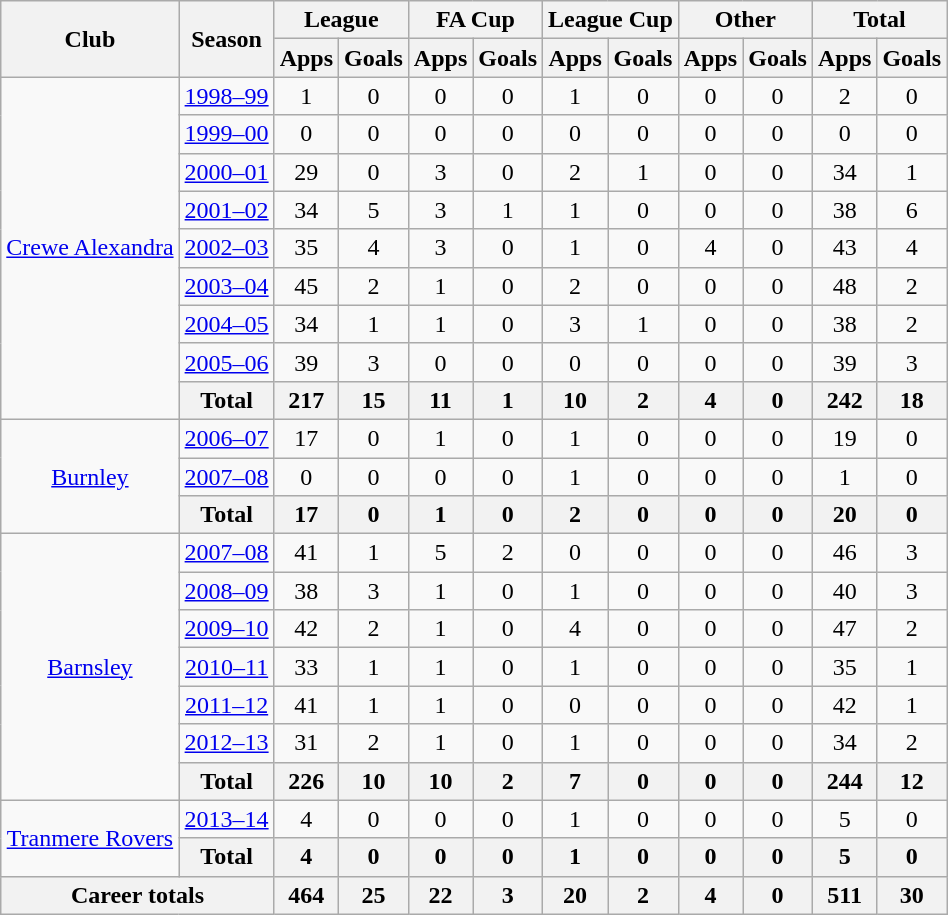<table class="wikitable" style="text-align: center;">
<tr>
<th rowspan="2">Club</th>
<th rowspan="2">Season</th>
<th colspan="2">League</th>
<th colspan="2">FA Cup</th>
<th colspan="2">League Cup</th>
<th colspan="2">Other</th>
<th colspan="2">Total</th>
</tr>
<tr>
<th>Apps</th>
<th>Goals</th>
<th>Apps</th>
<th>Goals</th>
<th>Apps</th>
<th>Goals</th>
<th>Apps</th>
<th>Goals</th>
<th>Apps</th>
<th>Goals</th>
</tr>
<tr>
<td rowspan="9" valign="center"><a href='#'>Crewe Alexandra</a></td>
<td><a href='#'>1998–99</a></td>
<td>1</td>
<td>0</td>
<td>0</td>
<td>0</td>
<td>1</td>
<td>0</td>
<td>0</td>
<td>0</td>
<td>2</td>
<td>0</td>
</tr>
<tr>
<td><a href='#'>1999–00</a></td>
<td>0</td>
<td>0</td>
<td>0</td>
<td>0</td>
<td>0</td>
<td>0</td>
<td>0</td>
<td>0</td>
<td>0</td>
<td>0</td>
</tr>
<tr>
<td><a href='#'>2000–01</a></td>
<td>29</td>
<td>0</td>
<td>3</td>
<td>0</td>
<td>2</td>
<td>1</td>
<td>0</td>
<td>0</td>
<td>34</td>
<td>1</td>
</tr>
<tr>
<td><a href='#'>2001–02</a></td>
<td>34</td>
<td>5</td>
<td>3</td>
<td>1</td>
<td>1</td>
<td>0</td>
<td>0</td>
<td>0</td>
<td>38</td>
<td>6</td>
</tr>
<tr>
<td><a href='#'>2002–03</a></td>
<td>35</td>
<td>4</td>
<td>3</td>
<td>0</td>
<td>1</td>
<td>0</td>
<td>4</td>
<td>0</td>
<td>43</td>
<td>4</td>
</tr>
<tr>
<td><a href='#'>2003–04</a></td>
<td>45</td>
<td>2</td>
<td>1</td>
<td>0</td>
<td>2</td>
<td>0</td>
<td>0</td>
<td>0</td>
<td>48</td>
<td>2</td>
</tr>
<tr>
<td><a href='#'>2004–05</a></td>
<td>34</td>
<td>1</td>
<td>1</td>
<td>0</td>
<td>3</td>
<td>1</td>
<td>0</td>
<td>0</td>
<td>38</td>
<td>2</td>
</tr>
<tr>
<td><a href='#'>2005–06</a></td>
<td>39</td>
<td>3</td>
<td>0</td>
<td>0</td>
<td>0</td>
<td>0</td>
<td>0</td>
<td>0</td>
<td>39</td>
<td>3</td>
</tr>
<tr>
<th>Total</th>
<th>217</th>
<th>15</th>
<th>11</th>
<th>1</th>
<th>10</th>
<th>2</th>
<th>4</th>
<th>0</th>
<th>242</th>
<th>18</th>
</tr>
<tr>
<td rowspan="3" valign="center"><a href='#'>Burnley</a></td>
<td><a href='#'>2006–07</a></td>
<td>17</td>
<td>0</td>
<td>1</td>
<td>0</td>
<td>1</td>
<td>0</td>
<td>0</td>
<td>0</td>
<td>19</td>
<td>0</td>
</tr>
<tr>
<td><a href='#'>2007–08</a></td>
<td>0</td>
<td>0</td>
<td>0</td>
<td>0</td>
<td>1</td>
<td>0</td>
<td>0</td>
<td>0</td>
<td>1</td>
<td>0</td>
</tr>
<tr>
<th>Total</th>
<th>17</th>
<th>0</th>
<th>1</th>
<th>0</th>
<th>2</th>
<th>0</th>
<th>0</th>
<th>0</th>
<th>20</th>
<th>0</th>
</tr>
<tr>
<td rowspan="7" valign="center"><a href='#'>Barnsley</a></td>
<td><a href='#'>2007–08</a></td>
<td>41</td>
<td>1</td>
<td>5</td>
<td>2</td>
<td>0</td>
<td>0</td>
<td>0</td>
<td>0</td>
<td>46</td>
<td>3</td>
</tr>
<tr>
<td><a href='#'>2008–09</a></td>
<td>38</td>
<td>3</td>
<td>1</td>
<td>0</td>
<td>1</td>
<td>0</td>
<td>0</td>
<td>0</td>
<td>40</td>
<td>3</td>
</tr>
<tr>
<td><a href='#'>2009–10</a></td>
<td>42</td>
<td>2</td>
<td>1</td>
<td>0</td>
<td>4</td>
<td>0</td>
<td>0</td>
<td>0</td>
<td>47</td>
<td>2</td>
</tr>
<tr>
<td><a href='#'>2010–11</a></td>
<td>33</td>
<td>1</td>
<td>1</td>
<td>0</td>
<td>1</td>
<td>0</td>
<td>0</td>
<td>0</td>
<td>35</td>
<td>1</td>
</tr>
<tr>
<td><a href='#'>2011–12</a></td>
<td>41</td>
<td>1</td>
<td>1</td>
<td>0</td>
<td>0</td>
<td>0</td>
<td>0</td>
<td>0</td>
<td>42</td>
<td>1</td>
</tr>
<tr>
<td><a href='#'>2012–13</a></td>
<td>31</td>
<td>2</td>
<td>1</td>
<td>0</td>
<td>1</td>
<td>0</td>
<td>0</td>
<td>0</td>
<td>34</td>
<td>2</td>
</tr>
<tr>
<th>Total</th>
<th>226</th>
<th>10</th>
<th>10</th>
<th>2</th>
<th>7</th>
<th>0</th>
<th>0</th>
<th>0</th>
<th>244</th>
<th>12</th>
</tr>
<tr>
<td rowspan="2" valign="center"><a href='#'>Tranmere Rovers</a></td>
<td><a href='#'>2013–14</a></td>
<td>4</td>
<td>0</td>
<td>0</td>
<td>0</td>
<td>1</td>
<td>0</td>
<td>0</td>
<td>0</td>
<td>5</td>
<td>0</td>
</tr>
<tr>
<th>Total</th>
<th>4</th>
<th>0</th>
<th>0</th>
<th>0</th>
<th>1</th>
<th>0</th>
<th>0</th>
<th>0</th>
<th>5</th>
<th>0</th>
</tr>
<tr>
<th colspan="2">Career totals</th>
<th>464</th>
<th>25</th>
<th>22</th>
<th>3</th>
<th>20</th>
<th>2</th>
<th>4</th>
<th>0</th>
<th>511</th>
<th>30</th>
</tr>
</table>
